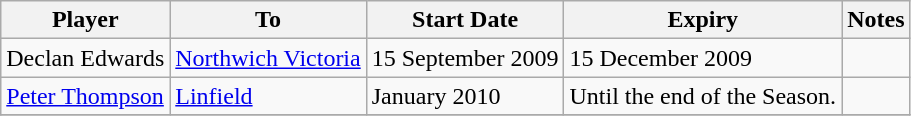<table class="wikitable">
<tr>
<th>Player</th>
<th>To</th>
<th>Start Date</th>
<th>Expiry</th>
<th>Notes</th>
</tr>
<tr>
<td> Declan Edwards</td>
<td><a href='#'>Northwich Victoria</a></td>
<td>15 September 2009</td>
<td>15 December 2009</td>
<td></td>
</tr>
<tr>
<td> <a href='#'>Peter Thompson</a></td>
<td><a href='#'>Linfield</a></td>
<td>January 2010</td>
<td>Until the end of the Season.</td>
<td></td>
</tr>
<tr>
</tr>
</table>
